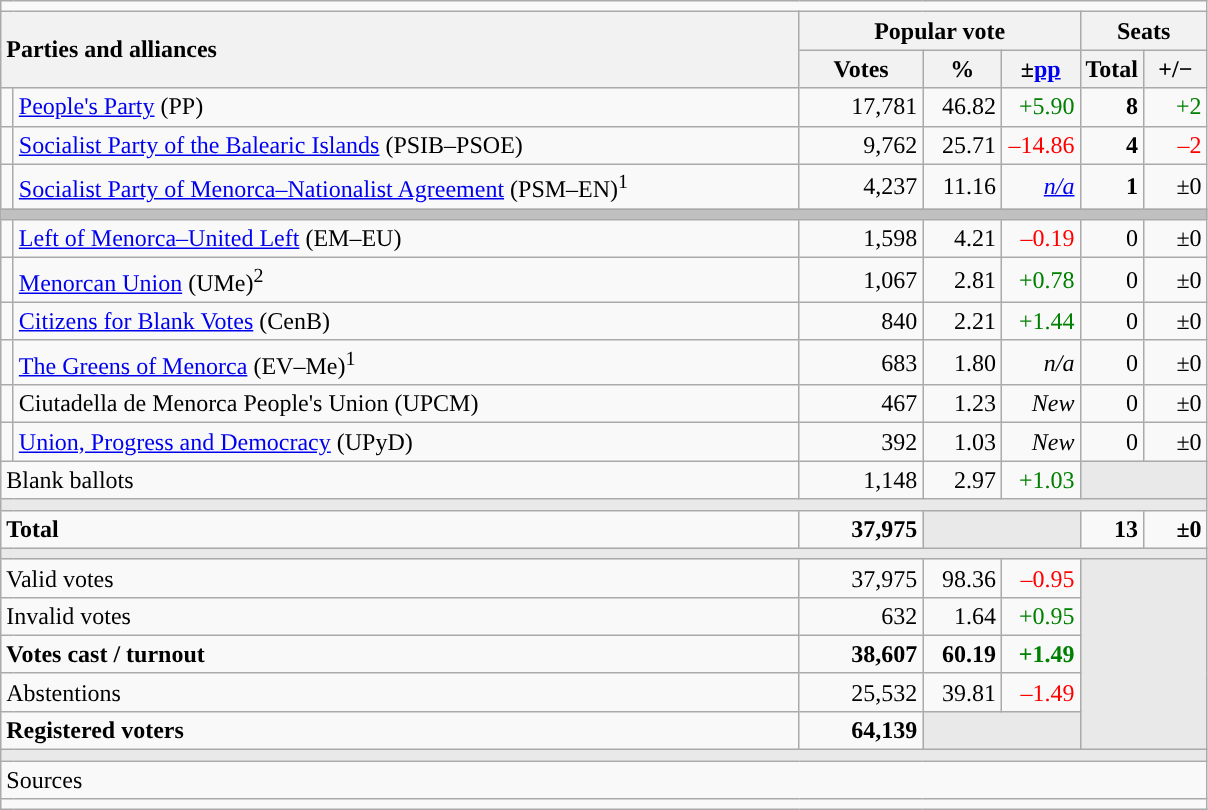<table class="wikitable" style="text-align:right;">
<tr>
<td colspan="7"></td>
</tr>
<tr>
<th style="text-align:left;" rowspan="2" colspan="2" width="525">Parties and alliances</th>
<th colspan="3">Popular vote</th>
<th colspan="2">Seats</th>
</tr>
<tr>
<th width="75">Votes</th>
<th width="45">%</th>
<th width="45">±<a href='#'>pp</a></th>
<th width="35">Total</th>
<th width="35">+/−</th>
</tr>
<tr>
<td width="1" style="color:inherit;background:"></td>
<td align="left"><a href='#'>People's Party</a> (PP)</td>
<td>17,781</td>
<td>46.82</td>
<td style="color:green;">+5.90</td>
<td><strong>8</strong></td>
<td style="color:green;">+2</td>
</tr>
<tr>
<td style="color:inherit;background:"></td>
<td align="left"><a href='#'>Socialist Party of the Balearic Islands</a> (PSIB–PSOE)</td>
<td>9,762</td>
<td>25.71</td>
<td style="color:red;">–14.86</td>
<td><strong>4</strong></td>
<td style="color:red;">–2</td>
</tr>
<tr>
<td style="color:inherit;background:"></td>
<td align="left"><a href='#'>Socialist Party of Menorca–Nationalist Agreement</a> (PSM–EN)<sup>1</sup></td>
<td>4,237</td>
<td>11.16</td>
<td><em><a href='#'>n/a</a></em></td>
<td><strong>1</strong></td>
<td>±0</td>
</tr>
<tr>
<td colspan="7" bgcolor="#C0C0C0"></td>
</tr>
<tr>
<td style="color:inherit;background:"></td>
<td align="left"><a href='#'>Left of Menorca–United Left</a> (EM–EU)</td>
<td>1,598</td>
<td>4.21</td>
<td style="color:red;">–0.19</td>
<td>0</td>
<td>±0</td>
</tr>
<tr>
<td style="color:inherit;background:"></td>
<td align="left"><a href='#'>Menorcan Union</a> (UMe)<sup>2</sup></td>
<td>1,067</td>
<td>2.81</td>
<td style="color:green;">+0.78</td>
<td>0</td>
<td>±0</td>
</tr>
<tr>
<td style="color:inherit;background:"></td>
<td align="left"><a href='#'>Citizens for Blank Votes</a> (CenB)</td>
<td>840</td>
<td>2.21</td>
<td style="color:green;">+1.44</td>
<td>0</td>
<td>±0</td>
</tr>
<tr>
<td style="color:inherit;background:"></td>
<td align="left"><a href='#'>The Greens of Menorca</a> (EV–Me)<sup>1</sup></td>
<td>683</td>
<td>1.80</td>
<td><em>n/a</em></td>
<td>0</td>
<td>±0</td>
</tr>
<tr>
<td style="color:inherit;background:"></td>
<td align="left">Ciutadella de Menorca People's Union (UPCM)</td>
<td>467</td>
<td>1.23</td>
<td><em>New</em></td>
<td>0</td>
<td>±0</td>
</tr>
<tr>
<td style="color:inherit;background:"></td>
<td align="left"><a href='#'>Union, Progress and Democracy</a> (UPyD)</td>
<td>392</td>
<td>1.03</td>
<td><em>New</em></td>
<td>0</td>
<td>±0</td>
</tr>
<tr>
<td align="left" colspan="2">Blank ballots</td>
<td>1,148</td>
<td>2.97</td>
<td style="color:green;">+1.03</td>
<td bgcolor="#E9E9E9" colspan="2"></td>
</tr>
<tr>
<td colspan="7" bgcolor="#E9E9E9"></td>
</tr>
<tr style="font-weight:bold;">
<td align="left" colspan="2">Total</td>
<td>37,975</td>
<td bgcolor="#E9E9E9" colspan="2"></td>
<td>13</td>
<td>±0</td>
</tr>
<tr>
<td colspan="7" bgcolor="#E9E9E9"></td>
</tr>
<tr>
<td align="left" colspan="2">Valid votes</td>
<td>37,975</td>
<td>98.36</td>
<td style="color:red;">–0.95</td>
<td bgcolor="#E9E9E9" colspan="2" rowspan="5"></td>
</tr>
<tr>
<td align="left" colspan="2">Invalid votes</td>
<td>632</td>
<td>1.64</td>
<td style="color:green;">+0.95</td>
</tr>
<tr style="font-weight:bold;">
<td align="left" colspan="2">Votes cast / turnout</td>
<td>38,607</td>
<td>60.19</td>
<td style="color:green;">+1.49</td>
</tr>
<tr>
<td align="left" colspan="2">Abstentions</td>
<td>25,532</td>
<td>39.81</td>
<td style="color:red;">–1.49</td>
</tr>
<tr style="font-weight:bold;">
<td align="left" colspan="2">Registered voters</td>
<td>64,139</td>
<td bgcolor="#E9E9E9" colspan="2"></td>
</tr>
<tr>
<td colspan="7" bgcolor="#E9E9E9"></td>
</tr>
<tr>
<td align="left" colspan="7">Sources</td>
</tr>
<tr>
<td colspan="7" style="text-align:left; max-width:790px;"></td>
</tr>
</table>
